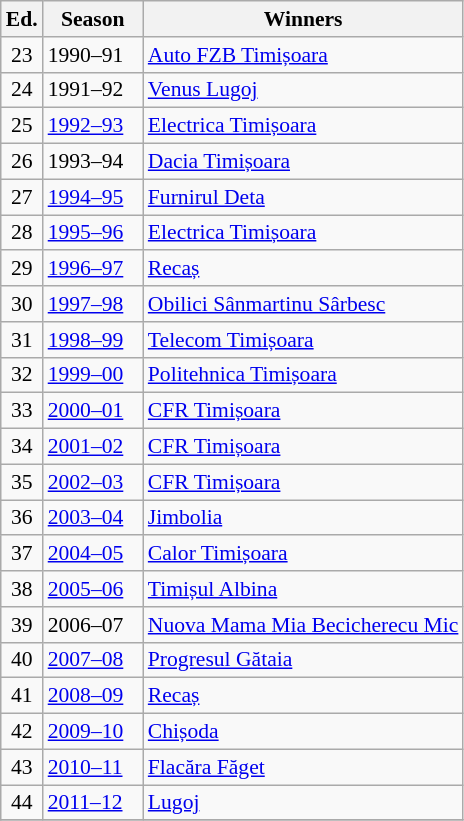<table class="wikitable" style="font-size:90%">
<tr>
<th><abbr>Ed.</abbr></th>
<th width="60">Season</th>
<th width="auto">Winners</th>
</tr>
<tr>
<td align=center>23</td>
<td>1990–91</td>
<td><a href='#'>Auto FZB Timișoara</a></td>
</tr>
<tr>
<td align=center>24</td>
<td>1991–92</td>
<td><a href='#'>Venus Lugoj</a></td>
</tr>
<tr>
<td align=center>25</td>
<td><a href='#'>1992–93</a></td>
<td><a href='#'>Electrica Timișoara</a></td>
</tr>
<tr>
<td align=center>26</td>
<td>1993–94</td>
<td><a href='#'>Dacia Timișoara</a></td>
</tr>
<tr>
<td align=center>27</td>
<td><a href='#'>1994–95</a></td>
<td><a href='#'>Furnirul Deta</a></td>
</tr>
<tr>
<td align=center>28</td>
<td><a href='#'>1995–96</a></td>
<td><a href='#'>Electrica Timișoara</a></td>
</tr>
<tr>
<td align=center>29</td>
<td><a href='#'>1996–97</a></td>
<td><a href='#'>Recaș</a></td>
</tr>
<tr>
<td align=center>30</td>
<td><a href='#'>1997–98</a></td>
<td><a href='#'>Obilici Sânmartinu Sârbesc</a></td>
</tr>
<tr>
<td align=center>31</td>
<td><a href='#'>1998–99</a></td>
<td><a href='#'>Telecom Timișoara</a></td>
</tr>
<tr>
<td align=center>32</td>
<td><a href='#'>1999–00</a></td>
<td><a href='#'>Politehnica Timișoara</a></td>
</tr>
<tr>
<td align=center>33</td>
<td><a href='#'>2000–01</a></td>
<td><a href='#'>CFR Timișoara</a></td>
</tr>
<tr>
<td align=center>34</td>
<td><a href='#'>2001–02</a></td>
<td><a href='#'>CFR Timișoara</a></td>
</tr>
<tr>
<td align=center>35</td>
<td><a href='#'>2002–03</a></td>
<td><a href='#'>CFR Timișoara</a></td>
</tr>
<tr>
<td align=center>36</td>
<td><a href='#'>2003–04</a></td>
<td><a href='#'>Jimbolia</a></td>
</tr>
<tr>
<td align=center>37</td>
<td><a href='#'>2004–05</a></td>
<td><a href='#'>Calor Timișoara</a></td>
</tr>
<tr>
<td align=center>38</td>
<td><a href='#'>2005–06</a></td>
<td><a href='#'>Timișul Albina</a></td>
</tr>
<tr>
<td align=center>39</td>
<td>2006–07</td>
<td><a href='#'>Nuova Mama Mia Becicherecu Mic</a></td>
</tr>
<tr>
<td align=center>40</td>
<td><a href='#'>2007–08</a></td>
<td><a href='#'>Progresul Gătaia</a></td>
</tr>
<tr>
<td align=center>41</td>
<td><a href='#'>2008–09</a></td>
<td><a href='#'>Recaș</a></td>
</tr>
<tr>
<td align=center>42</td>
<td><a href='#'>2009–10</a></td>
<td><a href='#'>Chișoda</a></td>
</tr>
<tr>
<td align=center>43</td>
<td><a href='#'>2010–11</a></td>
<td><a href='#'>Flacăra Făget</a></td>
</tr>
<tr>
<td align=center>44</td>
<td><a href='#'>2011–12</a></td>
<td><a href='#'>Lugoj</a></td>
</tr>
<tr>
</tr>
</table>
